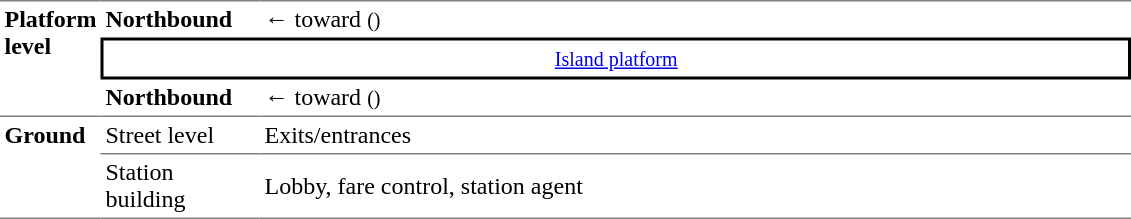<table border=0 cellspacing=0 cellpadding=3>
<tr>
<td style="border-top:solid 1px gray;border-bottom:solid 1px gray;" width=50 rowspan=3 valign=top><strong>Platform<br>level</strong></td>
<td style="border-top:solid 1px gray;" width=100><span><strong>Northbound</strong></span></td>
<td style="border-top:solid 1px gray;" width=575>←  toward  <small>()</small></td>
</tr>
<tr>
<td style="border-top:solid 2px black;border-right:solid 2px black;border-left:solid 2px black;border-bottom:solid 2px black;text-align:center;" colspan=2><small><a href='#'>Island platform</a> </small></td>
</tr>
<tr>
<td style="border-bottom:solid 1px gray;"><span><strong>Northbound</strong></span></td>
<td style="border-bottom:solid 1px gray;">←  toward  <small>()</small></td>
</tr>
<tr>
<td style="border-bottom:solid 1px gray;" valign=top rowspan=2><strong>Ground</strong></td>
<td style="border-bottom:solid 1px gray;">Street level</td>
<td style="border-bottom:solid 1px gray;">Exits/entrances</td>
</tr>
<tr>
<td style="border-bottom:solid 1px gray;">Station building</td>
<td style="border-bottom:solid 1px gray;">Lobby, fare control, station agent<br></td>
</tr>
</table>
